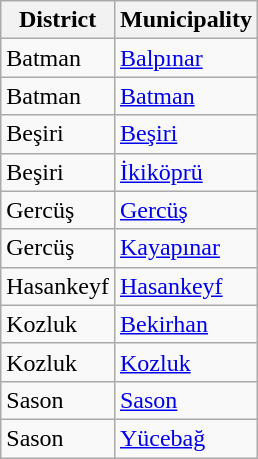<table class="sortable wikitable">
<tr>
<th>District</th>
<th>Municipality</th>
</tr>
<tr>
<td>Batman</td>
<td><a href='#'>Balpınar</a></td>
</tr>
<tr>
<td>Batman</td>
<td><a href='#'>Batman</a></td>
</tr>
<tr>
<td>Beşiri</td>
<td><a href='#'>Beşiri</a></td>
</tr>
<tr>
<td>Beşiri</td>
<td><a href='#'>İkiköprü</a></td>
</tr>
<tr>
<td>Gercüş</td>
<td><a href='#'>Gercüş</a></td>
</tr>
<tr>
<td>Gercüş</td>
<td><a href='#'>Kayapınar</a></td>
</tr>
<tr>
<td>Hasankeyf</td>
<td><a href='#'>Hasankeyf</a></td>
</tr>
<tr>
<td>Kozluk</td>
<td><a href='#'>Bekirhan</a></td>
</tr>
<tr>
<td>Kozluk</td>
<td><a href='#'>Kozluk</a></td>
</tr>
<tr>
<td>Sason</td>
<td><a href='#'>Sason</a></td>
</tr>
<tr>
<td>Sason</td>
<td><a href='#'>Yücebağ</a></td>
</tr>
</table>
